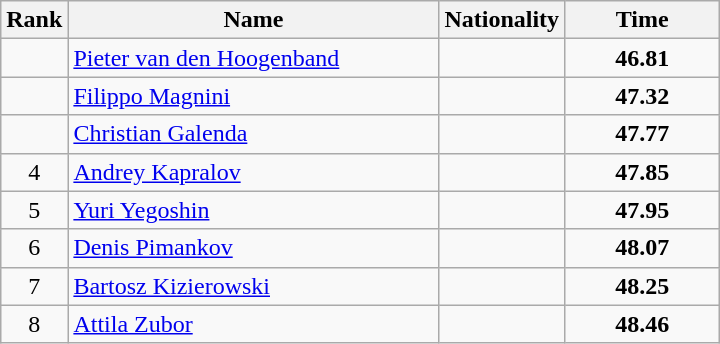<table class="wikitable">
<tr>
<th>Rank</th>
<th style="width: 15em">Name</th>
<th>Nationality</th>
<th style="width: 6em">Time</th>
</tr>
<tr>
<td align="center"></td>
<td><a href='#'>Pieter van den Hoogenband</a></td>
<td></td>
<td align="center"><strong>46.81</strong></td>
</tr>
<tr>
<td align="center"></td>
<td><a href='#'>Filippo Magnini</a></td>
<td></td>
<td align="center"><strong>47.32</strong></td>
</tr>
<tr>
<td align="center"></td>
<td><a href='#'>Christian Galenda</a></td>
<td></td>
<td align="center"><strong>47.77</strong></td>
</tr>
<tr>
<td align="center">4</td>
<td><a href='#'>Andrey Kapralov</a></td>
<td></td>
<td align="center"><strong>47.85</strong></td>
</tr>
<tr>
<td align="center">5</td>
<td><a href='#'>Yuri Yegoshin</a></td>
<td></td>
<td align="center"><strong>47.95</strong></td>
</tr>
<tr>
<td align="center">6</td>
<td><a href='#'>Denis Pimankov</a></td>
<td></td>
<td align="center"><strong>48.07</strong></td>
</tr>
<tr>
<td align="center">7</td>
<td><a href='#'>Bartosz Kizierowski</a></td>
<td></td>
<td align="center"><strong>48.25</strong></td>
</tr>
<tr>
<td align="center">8</td>
<td><a href='#'>Attila Zubor</a></td>
<td></td>
<td align="center"><strong>48.46</strong></td>
</tr>
</table>
